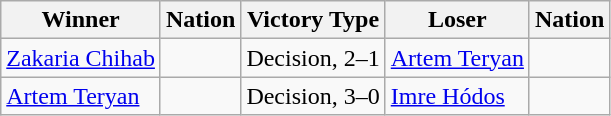<table class="wikitable sortable" style="text-align:left;">
<tr>
<th>Winner</th>
<th>Nation</th>
<th>Victory Type</th>
<th>Loser</th>
<th>Nation</th>
</tr>
<tr>
<td><a href='#'>Zakaria Chihab</a></td>
<td></td>
<td>Decision, 2–1</td>
<td><a href='#'>Artem Teryan</a></td>
<td></td>
</tr>
<tr>
<td><a href='#'>Artem Teryan</a></td>
<td></td>
<td>Decision, 3–0</td>
<td><a href='#'>Imre Hódos</a></td>
<td></td>
</tr>
</table>
